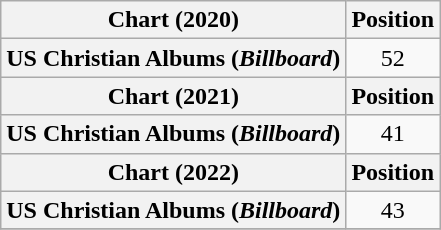<table class="wikitable sortable plainrowheaders" style="text-align:center">
<tr>
<th scope="col">Chart (2020)</th>
<th scope="col">Position</th>
</tr>
<tr>
<th scope="row">US Christian Albums (<em>Billboard</em>)</th>
<td>52</td>
</tr>
<tr>
<th scope="col">Chart (2021)</th>
<th scope="col">Position</th>
</tr>
<tr>
<th scope="row">US Christian Albums (<em>Billboard</em>)</th>
<td>41</td>
</tr>
<tr>
<th scope="col">Chart (2022)</th>
<th scope="col">Position</th>
</tr>
<tr>
<th scope="row">US Christian Albums (<em>Billboard</em>)</th>
<td>43</td>
</tr>
<tr>
</tr>
</table>
